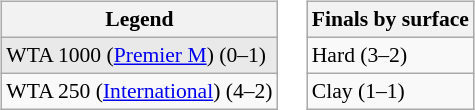<table>
<tr valign=top>
<td><br><table class=wikitable style=font-size:90%>
<tr>
<th>Legend</th>
</tr>
<tr style="background:#e9e9e9">
<td>WTA 1000 (<a href='#'>Premier M</a>) (0–1)</td>
</tr>
<tr>
<td>WTA 250 (<a href='#'>International</a>) (4–2)</td>
</tr>
</table>
</td>
<td><br><table class=wikitable style=font-size:90%>
<tr>
<th>Finals by surface</th>
</tr>
<tr>
<td>Hard (3–2)</td>
</tr>
<tr>
<td>Clay (1–1)</td>
</tr>
</table>
</td>
</tr>
</table>
